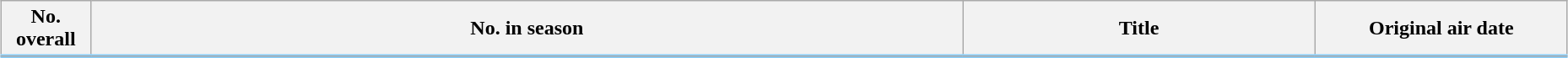<table class="wikitable" style="width:98%; margin:auto; background:#FFF;">
<tr style="border-bottom: 3px solid #87cefa;">
<th style="width:4em;">No. overall</th>
<th>No. in season</th>
<th>Title</th>
<th style="width:12em;">Original air date</th>
</tr>
<tr>
</tr>
</table>
